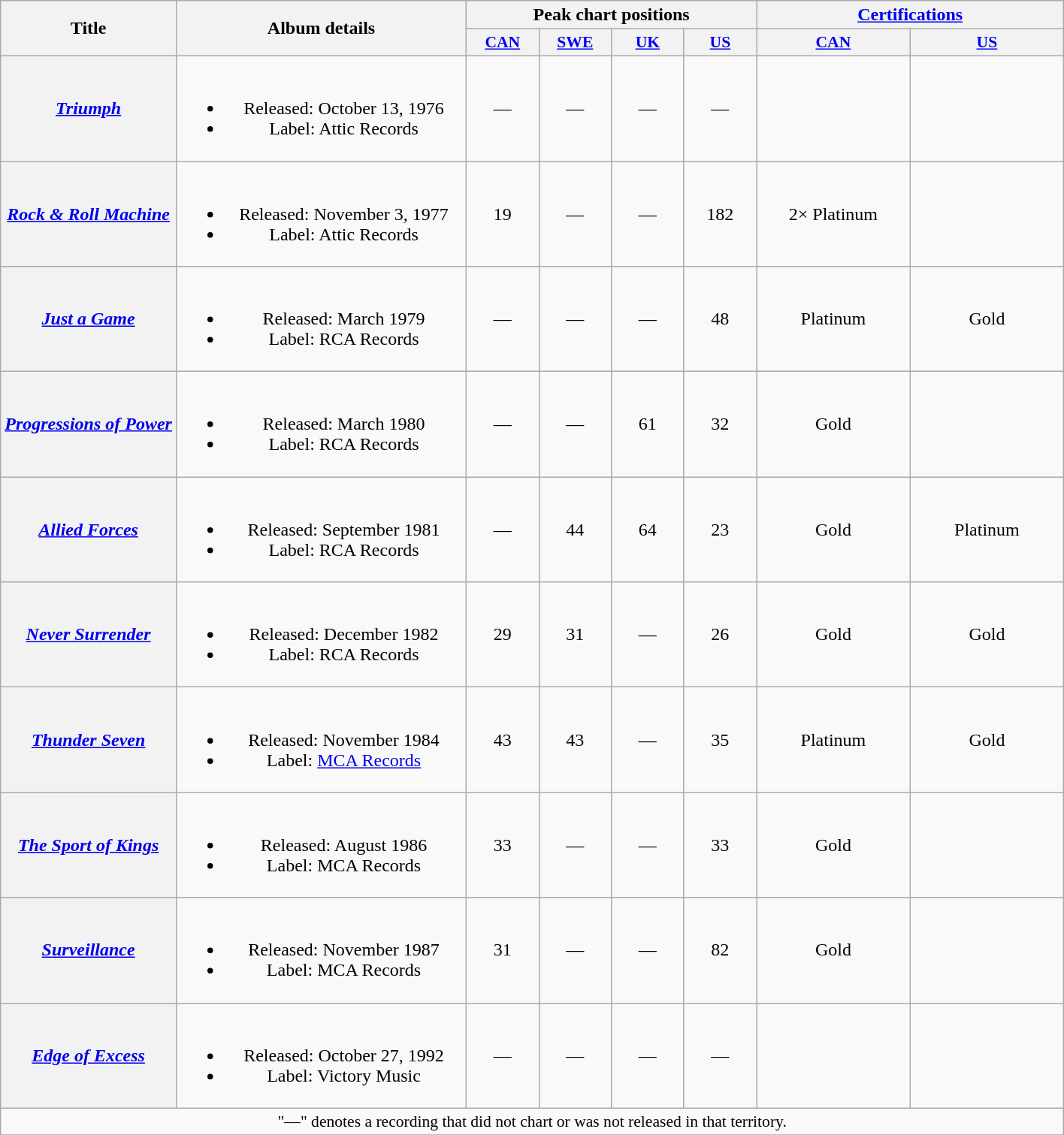<table class="wikitable plainrowheaders" style="text-align:center;">
<tr>
<th scope="col" rowspan="2">Title</th>
<th scope="col" rowspan="2" width="250">Album details</th>
<th scope="col" colspan="4">Peak chart positions</th>
<th scope="col" colspan="2"><a href='#'>Certifications</a></th>
</tr>
<tr>
<th scope="col" style="width:4em;font-size:90%"><a href='#'>CAN</a><br></th>
<th scope="col" style="width:4em;font-size:90%"><a href='#'>SWE</a><br></th>
<th scope="col" style="width:4em;font-size:90%"><a href='#'>UK</a><br></th>
<th scope="col" style="width:4em;font-size:90%"><a href='#'>US</a><br></th>
<th scope="col" style="width:9em;font-size:90%"><a href='#'>CAN</a><br></th>
<th scope="col" style="width:9em;font-size:90%"><a href='#'>US</a><br></th>
</tr>
<tr>
<th scope="row"><em><a href='#'>Triumph</a></em></th>
<td><br><ul><li>Released: October 13, 1976</li><li>Label: Attic Records</li></ul></td>
<td>—</td>
<td>—</td>
<td>—</td>
<td>—</td>
<td></td>
<td></td>
</tr>
<tr>
<th scope="row"><em><a href='#'>Rock & Roll Machine</a></em></th>
<td><br><ul><li>Released: November 3, 1977</li><li>Label: Attic Records</li></ul></td>
<td>19<br></td>
<td>—</td>
<td>—</td>
<td>182</td>
<td>2× Platinum</td>
<td></td>
</tr>
<tr>
<th scope="row"><em><a href='#'>Just a Game</a></em></th>
<td><br><ul><li>Released: March 1979</li><li>Label: RCA Records</li></ul></td>
<td>—<br></td>
<td>—</td>
<td>—</td>
<td>48</td>
<td>Platinum</td>
<td>Gold</td>
</tr>
<tr>
<th scope="row"><em><a href='#'>Progressions of Power</a></em></th>
<td><br><ul><li>Released: March 1980</li><li>Label: RCA Records</li></ul></td>
<td>—<br></td>
<td>—</td>
<td>61</td>
<td>32</td>
<td>Gold</td>
<td></td>
</tr>
<tr>
<th scope="row"><em><a href='#'>Allied Forces</a></em></th>
<td><br><ul><li>Released: September 1981</li><li>Label: RCA Records</li></ul></td>
<td>—<br></td>
<td>44</td>
<td>64</td>
<td>23</td>
<td>Gold</td>
<td>Platinum</td>
</tr>
<tr>
<th scope="row"><em><a href='#'>Never Surrender</a></em></th>
<td><br><ul><li>Released: December 1982</li><li>Label: RCA Records</li></ul></td>
<td>29<br></td>
<td>31</td>
<td>—</td>
<td>26</td>
<td>Gold</td>
<td>Gold</td>
</tr>
<tr>
<th scope="row"><em><a href='#'>Thunder Seven</a></em></th>
<td><br><ul><li>Released: November 1984</li><li>Label: <a href='#'>MCA Records</a></li></ul></td>
<td>43<br></td>
<td>43</td>
<td>—</td>
<td>35</td>
<td>Platinum</td>
<td>Gold</td>
</tr>
<tr>
<th scope="row"><em><a href='#'>The Sport of Kings</a></em></th>
<td><br><ul><li>Released: August 1986</li><li>Label: MCA Records</li></ul></td>
<td>33<br></td>
<td>—</td>
<td>—</td>
<td>33</td>
<td>Gold</td>
<td></td>
</tr>
<tr>
<th scope="row"><em><a href='#'>Surveillance</a></em></th>
<td><br><ul><li>Released: November 1987</li><li>Label: MCA Records</li></ul></td>
<td>31<br></td>
<td>—</td>
<td>—</td>
<td>82</td>
<td>Gold</td>
<td></td>
</tr>
<tr>
<th scope="row"><em><a href='#'>Edge of Excess</a></em></th>
<td><br><ul><li>Released: October 27, 1992</li><li>Label: Victory Music</li></ul></td>
<td>—</td>
<td>—</td>
<td>—</td>
<td>—</td>
<td></td>
<td></td>
</tr>
<tr>
<td colspan="8" style="font-size:90%">"—" denotes a recording that did not chart or was not released in that territory.</td>
</tr>
<tr>
</tr>
</table>
